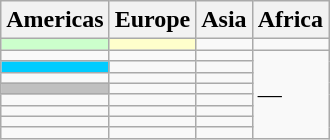<table class="wikitable">
<tr>
<th>Americas</th>
<th>Europe</th>
<th>Asia</th>
<th>Africa</th>
</tr>
<tr>
<td bgcolor="#ccffcc"></td>
<td bgcolor="#ffffcc"></td>
<td></td>
<td></td>
</tr>
<tr>
<td></td>
<td></td>
<td></td>
<td colspan="2" rowspan="8">—</td>
</tr>
<tr>
<td bgcolor="#0CF"></td>
<td></td>
<td></td>
</tr>
<tr>
<td></td>
<td></td>
<td></td>
</tr>
<tr>
<td bgcolor="#c0c0c0"></td>
<td></td>
<td></td>
</tr>
<tr>
<td></td>
<td></td>
<td></td>
</tr>
<tr>
<td></td>
<td></td>
<td></td>
</tr>
<tr>
<td></td>
<td></td>
<td></td>
</tr>
<tr>
<td></td>
<td></td>
<td></td>
</tr>
</table>
